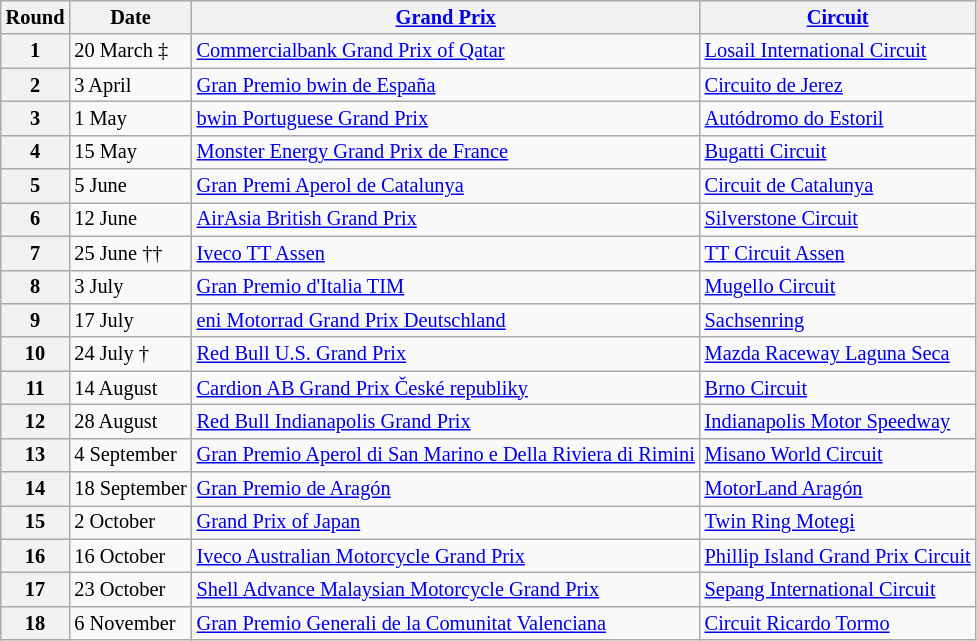<table class="wikitable" style="font-size: 85%;">
<tr>
<th>Round</th>
<th>Date</th>
<th><a href='#'>Grand Prix</a></th>
<th><a href='#'>Circuit</a></th>
</tr>
<tr>
<th>1</th>
<td>20 March ‡</td>
<td> <a href='#'>Commercialbank Grand Prix of Qatar</a></td>
<td><a href='#'>Losail International Circuit</a></td>
</tr>
<tr>
<th>2</th>
<td>3 April</td>
<td> <a href='#'>Gran Premio bwin de España</a></td>
<td><a href='#'>Circuito de Jerez</a></td>
</tr>
<tr>
<th>3</th>
<td>1 May</td>
<td> <a href='#'>bwin Portuguese Grand Prix</a></td>
<td><a href='#'>Autódromo do Estoril</a></td>
</tr>
<tr>
<th>4</th>
<td>15 May</td>
<td> <a href='#'>Monster Energy Grand Prix de France</a></td>
<td><a href='#'>Bugatti Circuit</a></td>
</tr>
<tr>
<th>5</th>
<td>5 June</td>
<td> <a href='#'>Gran Premi Aperol de Catalunya</a></td>
<td><a href='#'>Circuit de Catalunya</a></td>
</tr>
<tr>
<th>6</th>
<td>12 June</td>
<td> <a href='#'>AirAsia British Grand Prix</a></td>
<td><a href='#'>Silverstone Circuit</a></td>
</tr>
<tr>
<th>7</th>
<td>25 June ††</td>
<td> <a href='#'>Iveco TT Assen</a></td>
<td><a href='#'>TT Circuit Assen</a></td>
</tr>
<tr>
<th>8</th>
<td>3 July</td>
<td> <a href='#'>Gran Premio d'Italia TIM</a></td>
<td><a href='#'>Mugello Circuit</a></td>
</tr>
<tr>
<th>9</th>
<td>17 July</td>
<td> <a href='#'>eni Motorrad Grand Prix Deutschland</a></td>
<td><a href='#'>Sachsenring</a></td>
</tr>
<tr>
<th>10</th>
<td>24 July †</td>
<td> <a href='#'>Red Bull U.S. Grand Prix</a></td>
<td><a href='#'>Mazda Raceway Laguna Seca</a></td>
</tr>
<tr>
<th>11</th>
<td>14 August</td>
<td> <a href='#'>Cardion AB Grand Prix České republiky</a></td>
<td><a href='#'>Brno Circuit</a></td>
</tr>
<tr>
<th>12</th>
<td>28 August</td>
<td> <a href='#'>Red Bull Indianapolis Grand Prix</a></td>
<td><a href='#'>Indianapolis Motor Speedway</a></td>
</tr>
<tr>
<th>13</th>
<td>4 September</td>
<td><span> <a href='#'>Gran Premio Aperol di San Marino e Della Riviera di Rimini</a></span></td>
<td><a href='#'>Misano World Circuit</a></td>
</tr>
<tr>
<th>14</th>
<td><span>18 September</span></td>
<td> <a href='#'>Gran Premio de Aragón</a></td>
<td><a href='#'>MotorLand Aragón</a></td>
</tr>
<tr>
<th>15</th>
<td>2 October</td>
<td> <a href='#'>Grand Prix of Japan</a></td>
<td><a href='#'>Twin Ring Motegi</a></td>
</tr>
<tr>
<th>16</th>
<td>16 October</td>
<td> <a href='#'>Iveco Australian Motorcycle Grand Prix</a></td>
<td><span><a href='#'>Phillip Island Grand Prix Circuit</a></span></td>
</tr>
<tr>
<th>17</th>
<td>23 October</td>
<td> <a href='#'>Shell Advance Malaysian Motorcycle Grand Prix</a></td>
<td><a href='#'>Sepang International Circuit</a></td>
</tr>
<tr>
<th>18</th>
<td>6 November</td>
<td> <a href='#'>Gran Premio Generali de la Comunitat Valenciana</a></td>
<td><a href='#'>Circuit Ricardo Tormo</a></td>
</tr>
</table>
